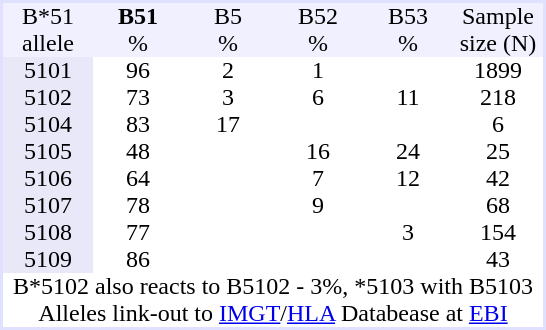<table border="0" cellspacing="0" cellpadding="0" align="left" style="text-align:center; background:#ffffff; margin-right: 1em; border:2px #e0e0ff solid;">
<tr style="background:#f0f0ff">
<td style="width:60px">B*51</td>
<td style="width:60px"><strong>B51</strong></td>
<td style="width:60px">B5</td>
<td style="width:60px">B52</td>
<td style="width:60px">B53</td>
<td style="width:60px">Sample</td>
</tr>
<tr style="background:#f0f0ff">
<td>allele</td>
<td>%</td>
<td>%</td>
<td>%</td>
<td>%</td>
<td>size (N)</td>
</tr>
<tr>
<td style = "background:#e8e8f8">5101</td>
<td>96</td>
<td>2</td>
<td>1</td>
<td></td>
<td>1899</td>
</tr>
<tr>
<td style = "background:#e8e8f8">5102</td>
<td>73</td>
<td>3</td>
<td>6</td>
<td>11</td>
<td>218</td>
</tr>
<tr>
<td style = "background:#e8e8f8">5104</td>
<td>83</td>
<td>17</td>
<td></td>
<td></td>
<td>6</td>
</tr>
<tr>
<td style = "background:#e8e8f8">5105</td>
<td>48</td>
<td></td>
<td>16</td>
<td>24</td>
<td>25</td>
</tr>
<tr>
<td style = "background:#e8e8f8">5106</td>
<td>64</td>
<td></td>
<td>7</td>
<td>12</td>
<td>42</td>
</tr>
<tr>
<td style = "background:#e8e8f8">5107</td>
<td>78</td>
<td></td>
<td>9</td>
<td></td>
<td>68</td>
</tr>
<tr>
<td style = "background:#e8e8f8">5108</td>
<td>77</td>
<td></td>
<td></td>
<td>3</td>
<td>154</td>
</tr>
<tr>
<td style = "background:#e8e8f8">5109</td>
<td>86</td>
<td></td>
<td></td>
<td></td>
<td>43</td>
</tr>
<tr>
<td colspan = 6>B*5102 also reacts to B5102 - 3%, *5103 with B5103</td>
</tr>
<tr>
<td colspan = 6>Alleles link-out to <a href='#'>IMGT</a>/<a href='#'>HLA</a> Databease at <a href='#'>EBI</a></td>
</tr>
</table>
